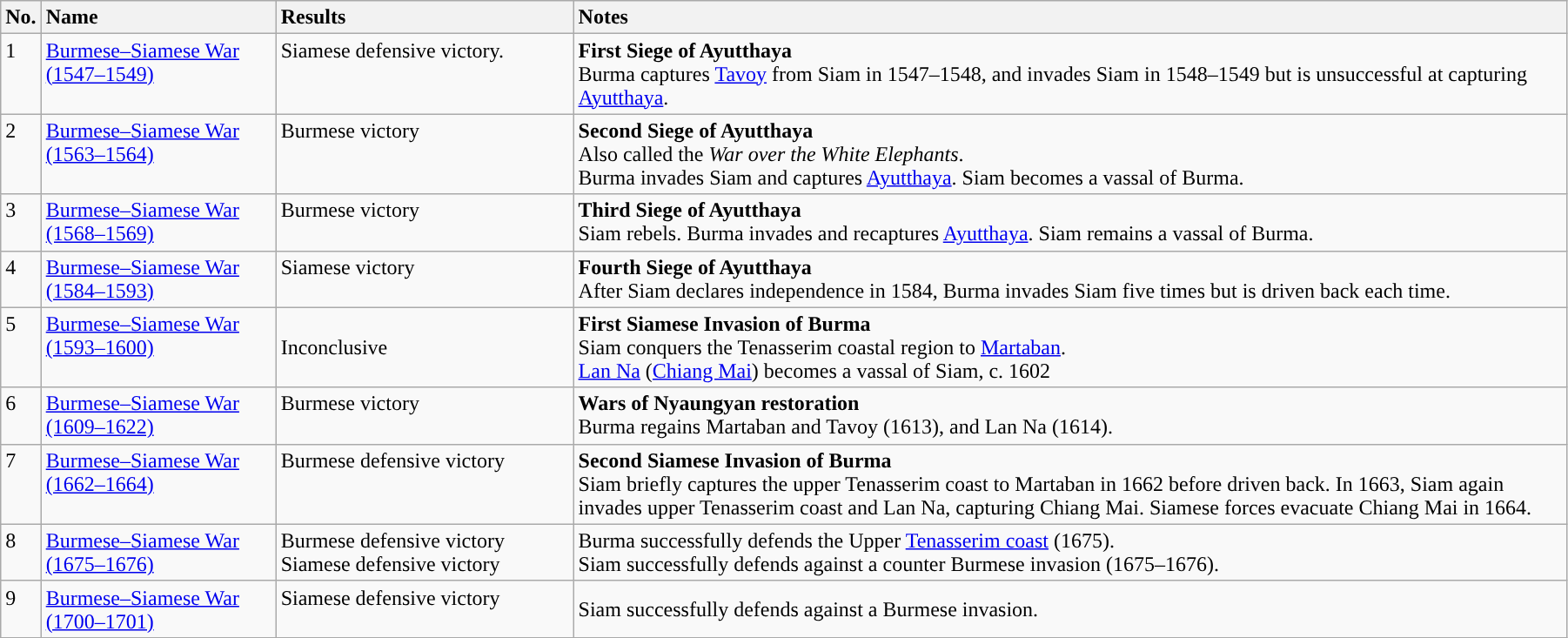<table width=95% class="wikitable">
<tr>
<th style="text-align:left; width=1%">No.</th>
<th width=15%; style="text-align:left">Name</th>
<th width=19%; style="text-align:left;">Results</th>
<th style="text-align:left; width=35%">Notes</th>
</tr>
<tr>
<td style="vertical-align: top;">1</td>
<td style="vertical-align: top;"><a href='#'>Burmese–Siamese War (1547–1549)</a></td>
<td style="vertical-align: top;">Siamese defensive victory.</td>
<td><strong>First Siege of Ayutthaya</strong><br>Burma captures <a href='#'>Tavoy</a> from Siam in 1547–1548, and invades Siam in 1548–1549 but is unsuccessful at capturing <a href='#'>Ayutthaya</a>.</td>
</tr>
<tr>
<td style="vertical-align: top;">2</td>
<td style="vertical-align: top;"><a href='#'>Burmese–Siamese War (1563–1564)</a></td>
<td style="vertical-align: top;">Burmese victory</td>
<td><strong>Second Siege of Ayutthaya</strong><br>Also called the <em>War over the White Elephants</em>.<br>Burma invades Siam and captures <a href='#'>Ayutthaya</a>. Siam becomes a vassal of Burma.</td>
</tr>
<tr>
<td style="vertical-align: top;">3</td>
<td style="vertical-align: top;"><a href='#'>Burmese–Siamese War (1568–1569)</a></td>
<td style="vertical-align: top;">Burmese victory</td>
<td><strong>Third Siege of Ayutthaya</strong><br>Siam rebels. Burma invades and recaptures <a href='#'>Ayutthaya</a>. Siam remains a vassal of Burma.</td>
</tr>
<tr>
<td style="vertical-align: top;">4</td>
<td style="vertical-align: top;"><a href='#'>Burmese–Siamese War (1584–1593)</a></td>
<td style="vertical-align: top;">Siamese victory</td>
<td><strong>Fourth Siege of Ayutthaya</strong><br>After Siam declares independence in 1584, Burma invades Siam five times but is driven back each time.</td>
</tr>
<tr>
<td style="vertical-align: top;">5</td>
<td style="vertical-align: top;"><a href='#'>Burmese–Siamese War (1593–1600)</a></td>
<td style="vertical-align: top;"><br>Inconclusive</td>
<td><strong>First Siamese Invasion of Burma</strong><br>Siam conquers the Tenasserim coastal region to <a href='#'>Martaban</a>.<br><a href='#'>Lan Na</a> (<a href='#'>Chiang Mai</a>) becomes a vassal of Siam, c. 1602</td>
</tr>
<tr>
<td style="vertical-align: top;">6</td>
<td style="vertical-align: top;"><a href='#'>Burmese–Siamese War (1609–1622)</a></td>
<td style="vertical-align: top;">Burmese victory</td>
<td><strong>Wars of Nyaungyan restoration</strong><br> Burma regains Martaban and Tavoy (1613), and Lan Na (1614).</td>
</tr>
<tr>
<td style="vertical-align: top;">7</td>
<td style="vertical-align: top;"><a href='#'>Burmese–Siamese War (1662–1664)</a></td>
<td style="vertical-align: top;">Burmese defensive victory</td>
<td><strong>Second Siamese Invasion of Burma</strong><br> Siam briefly captures the upper Tenasserim coast to Martaban in 1662 before driven back. In 1663, Siam again invades upper Tenasserim coast and Lan Na, capturing Chiang Mai. Siamese forces evacuate Chiang Mai in 1664.</td>
</tr>
<tr>
<td style="vertical-align: top;">8</td>
<td style="vertical-align: top;"><a href='#'>Burmese–Siamese War (1675–1676)</a></td>
<td style="vertical-align: top;">Burmese defensive victory<br>Siamese defensive victory</td>
<td>Burma successfully defends the Upper <a href='#'>Tenasserim coast</a> (1675).<br>Siam successfully defends against a counter Burmese invasion (1675–1676).</td>
</tr>
<tr>
<td style="vertical-align: top;">9</td>
<td style="vertical-align: top;"><a href='#'>Burmese–Siamese War (1700–1701)</a></td>
<td style="vertical-align: top;">Siamese defensive victory</td>
<td>Siam successfully defends against a Burmese invasion.</td>
</tr>
</table>
